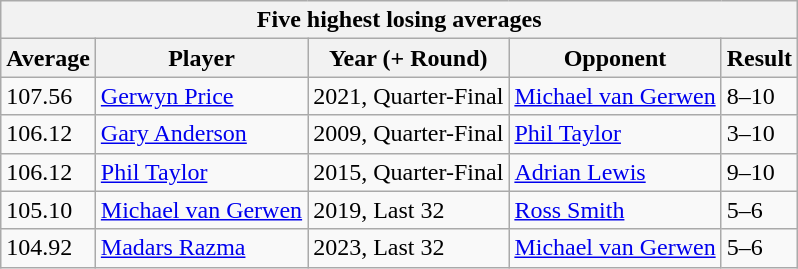<table class="wikitable sortable">
<tr>
<th colspan=5>Five highest losing averages</th>
</tr>
<tr>
<th>Average</th>
<th>Player</th>
<th>Year (+ Round)</th>
<th>Opponent</th>
<th>Result</th>
</tr>
<tr>
<td>107.56</td>
<td> <a href='#'>Gerwyn Price</a></td>
<td>2021, Quarter-Final</td>
<td> <a href='#'>Michael van Gerwen</a></td>
<td>8–10</td>
</tr>
<tr>
<td>106.12</td>
<td> <a href='#'>Gary Anderson</a></td>
<td>2009, Quarter-Final</td>
<td> <a href='#'>Phil Taylor</a></td>
<td>3–10</td>
</tr>
<tr>
<td>106.12</td>
<td> <a href='#'>Phil Taylor</a></td>
<td>2015, Quarter-Final</td>
<td> <a href='#'>Adrian Lewis</a></td>
<td>9–10</td>
</tr>
<tr>
<td>105.10</td>
<td> <a href='#'>Michael van Gerwen</a></td>
<td>2019, Last 32</td>
<td> <a href='#'>Ross Smith</a></td>
<td>5–6</td>
</tr>
<tr>
<td>104.92</td>
<td> <a href='#'>Madars Razma</a></td>
<td>2023, Last 32</td>
<td> <a href='#'>Michael van Gerwen</a></td>
<td>5–6</td>
</tr>
</table>
